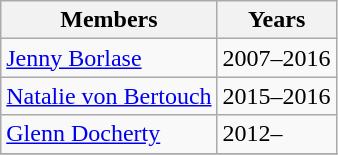<table class="wikitable collapsible">
<tr>
<th>Members</th>
<th>Years</th>
</tr>
<tr>
<td><a href='#'>Jenny Borlase</a></td>
<td>2007–2016</td>
</tr>
<tr>
<td><a href='#'>Natalie von Bertouch</a>  </td>
<td>2015–2016</td>
</tr>
<tr>
<td><a href='#'>Glenn Docherty</a></td>
<td>2012–</td>
</tr>
<tr>
</tr>
</table>
